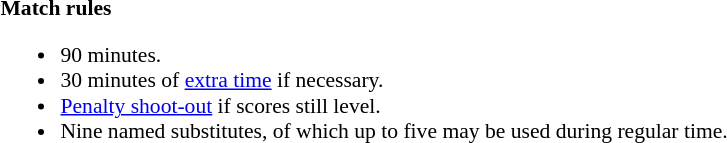<table width="100%" style="font-size:90%">
<tr>
<td style="width:60%; vertical-align:top;"><strong>Match rules</strong><br><ul><li>90 minutes.</li><li>30 minutes of <a href='#'>extra time</a> if necessary.</li><li><a href='#'>Penalty shoot-out</a> if scores still level.</li><li>Nine named substitutes, of which up to five may be used during regular time.</li></ul></td>
</tr>
</table>
